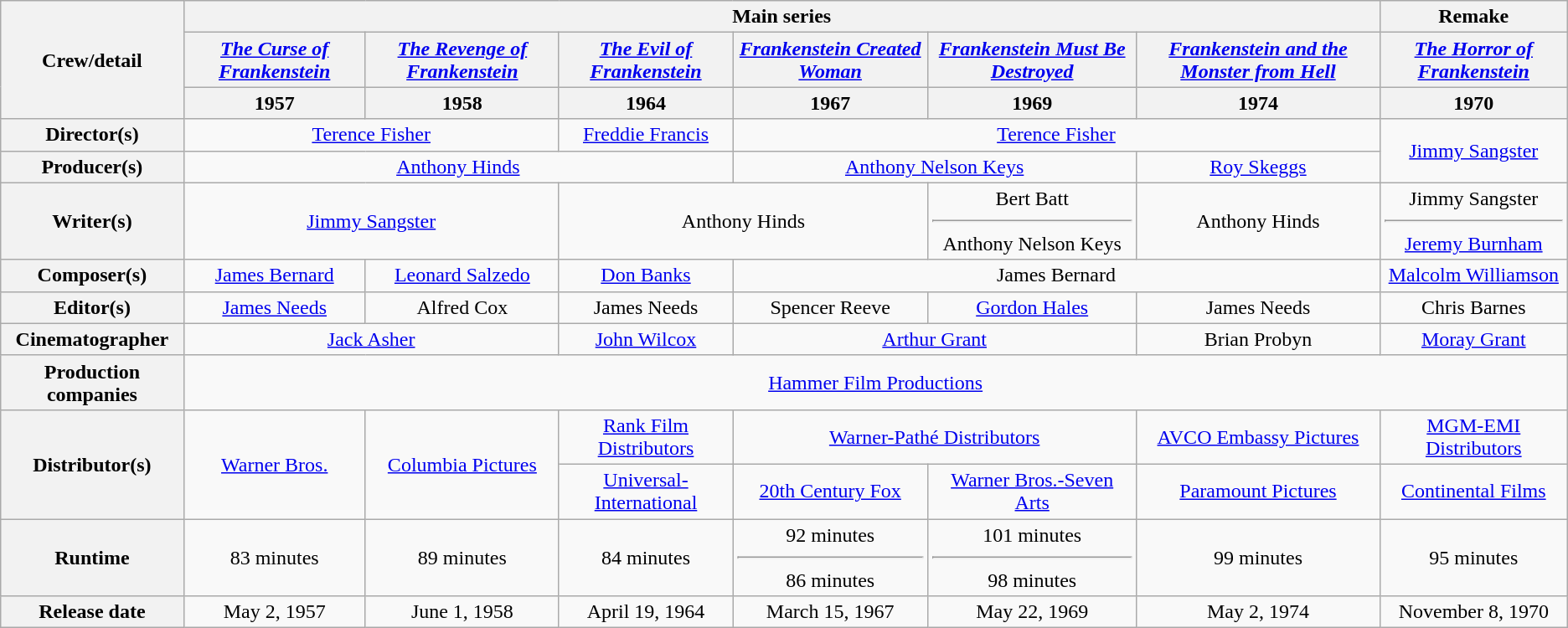<table class="wikitable" style="text-align:center;" "width:99%;">
<tr>
<th rowspan="3">Crew/detail</th>
<th colspan="6">Main series</th>
<th>Remake</th>
</tr>
<tr>
<th><em><a href='#'>The Curse of Frankenstein</a></em></th>
<th><em><a href='#'>The Revenge of Frankenstein</a></em></th>
<th><em><a href='#'>The Evil of Frankenstein</a></em></th>
<th><em><a href='#'>Frankenstein Created Woman</a></em></th>
<th><em><a href='#'>Frankenstein Must Be Destroyed</a></em></th>
<th><em><a href='#'>Frankenstein and the Monster from Hell</a></em></th>
<th><em><a href='#'>The Horror of Frankenstein</a></em></th>
</tr>
<tr>
<th>1957</th>
<th>1958</th>
<th>1964</th>
<th>1967</th>
<th>1969</th>
<th>1974</th>
<th>1970</th>
</tr>
<tr>
<th>Director(s)</th>
<td colspan="2"><a href='#'>Terence Fisher</a></td>
<td><a href='#'>Freddie Francis</a></td>
<td colspan="3"><a href='#'>Terence Fisher</a></td>
<td rowspan="2"><a href='#'>Jimmy Sangster</a></td>
</tr>
<tr>
<th>Producer(s)</th>
<td colspan="3"><a href='#'>Anthony Hinds</a></td>
<td colspan="2"><a href='#'>Anthony Nelson Keys</a></td>
<td><a href='#'>Roy Skeggs</a></td>
</tr>
<tr>
<th>Writer(s)</th>
<td colspan="2"><a href='#'>Jimmy Sangster</a></td>
<td colspan="2">Anthony Hinds<br></td>
<td>Bert Batt<hr>Anthony Nelson Keys</td>
<td>Anthony Hinds<br></td>
<td>Jimmy Sangster<hr><a href='#'>Jeremy Burnham</a></td>
</tr>
<tr>
<th>Composer(s)</th>
<td><a href='#'>James Bernard</a></td>
<td><a href='#'>Leonard Salzedo</a></td>
<td><a href='#'>Don Banks</a></td>
<td colspan="3">James Bernard</td>
<td><a href='#'>Malcolm Williamson</a></td>
</tr>
<tr>
<th>Editor(s)</th>
<td><a href='#'>James Needs</a></td>
<td>Alfred Cox</td>
<td>James Needs</td>
<td>Spencer Reeve</td>
<td><a href='#'>Gordon Hales</a></td>
<td>James Needs</td>
<td>Chris Barnes</td>
</tr>
<tr>
<th>Cinematographer</th>
<td colspan="2"><a href='#'>Jack Asher</a></td>
<td><a href='#'>John Wilcox</a></td>
<td colspan="2"><a href='#'>Arthur Grant</a></td>
<td>Brian Probyn</td>
<td><a href='#'>Moray Grant</a></td>
</tr>
<tr>
<th>Production companies</th>
<td colspan="7"><a href='#'>Hammer Film Productions</a></td>
</tr>
<tr>
<th rowspan="2">Distributor(s)</th>
<td rowspan="2"><a href='#'>Warner Bros.</a></td>
<td rowspan="2"><a href='#'>Columbia Pictures</a></td>
<td><a href='#'>Rank Film Distributors</a> </td>
<td colspan="2"><a href='#'>Warner-Pathé Distributors</a> </td>
<td><a href='#'>AVCO Embassy Pictures</a> </td>
<td><a href='#'>MGM-EMI Distributors</a> </td>
</tr>
<tr>
<td><a href='#'>Universal-International</a> </td>
<td><a href='#'>20th Century Fox</a> </td>
<td><a href='#'>Warner Bros.-Seven Arts</a> </td>
<td><a href='#'>Paramount Pictures</a> </td>
<td><a href='#'>Continental Films</a> </td>
</tr>
<tr>
<th>Runtime</th>
<td>83 minutes</td>
<td>89 minutes</td>
<td>84 minutes</td>
<td>92 minutes <hr>86 minutes </td>
<td>101 minutes <hr>98 minutes </td>
<td>99 minutes</td>
<td>95 minutes</td>
</tr>
<tr>
<th>Release date</th>
<td>May 2, 1957</td>
<td>June 1, 1958</td>
<td>April 19, 1964</td>
<td>March 15, 1967</td>
<td>May 22, 1969</td>
<td>May 2, 1974</td>
<td>November 8, 1970</td>
</tr>
</table>
